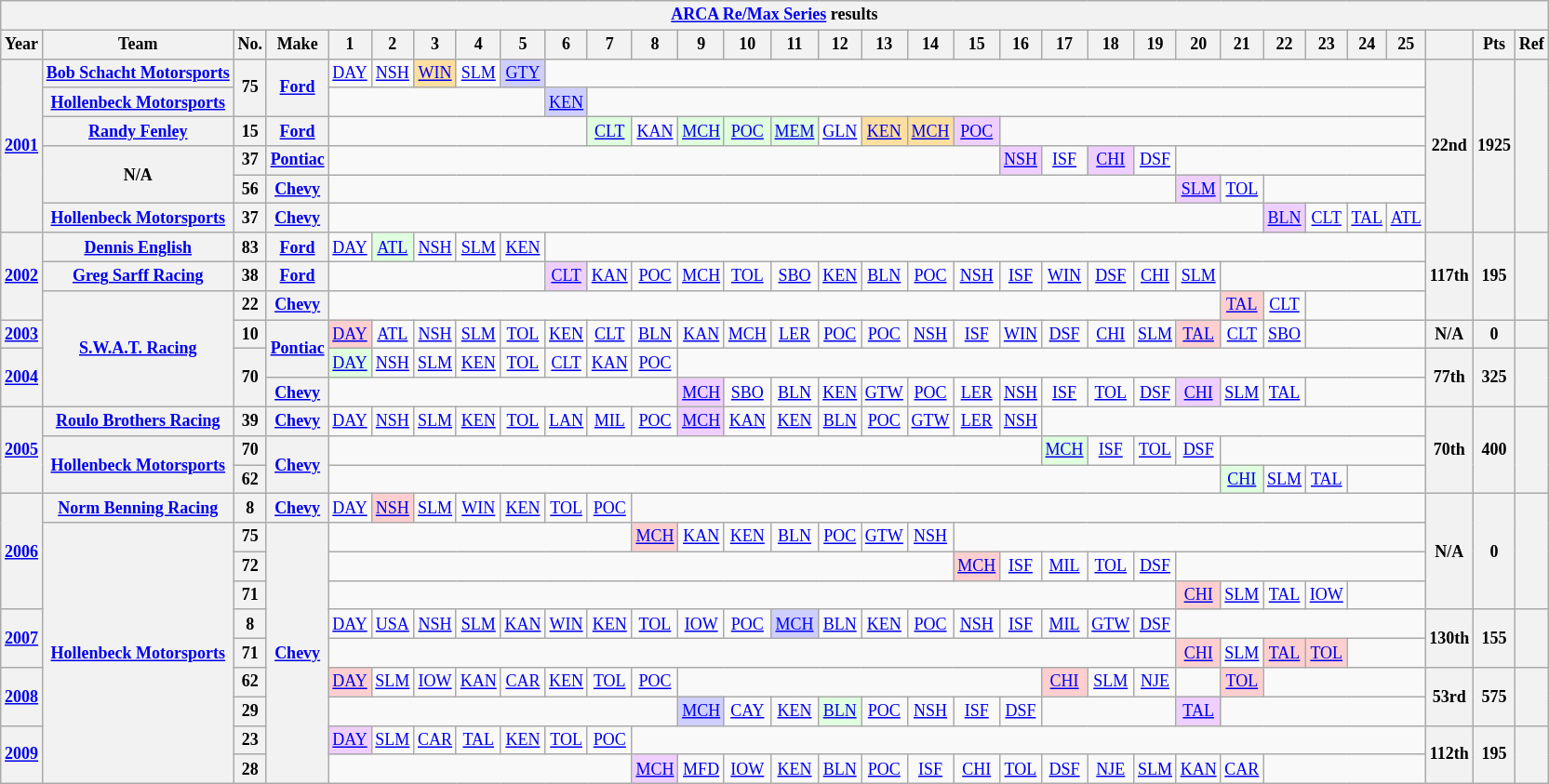<table class="wikitable" style="text-align:center; font-size:75%">
<tr>
<th colspan=32><a href='#'>ARCA Re/Max Series</a> results</th>
</tr>
<tr>
<th>Year</th>
<th>Team</th>
<th>No.</th>
<th>Make</th>
<th>1</th>
<th>2</th>
<th>3</th>
<th>4</th>
<th>5</th>
<th>6</th>
<th>7</th>
<th>8</th>
<th>9</th>
<th>10</th>
<th>11</th>
<th>12</th>
<th>13</th>
<th>14</th>
<th>15</th>
<th>16</th>
<th>17</th>
<th>18</th>
<th>19</th>
<th>20</th>
<th>21</th>
<th>22</th>
<th>23</th>
<th>24</th>
<th>25</th>
<th></th>
<th>Pts</th>
<th>Ref</th>
</tr>
<tr>
<th rowspan=6><a href='#'>2001</a></th>
<th><a href='#'>Bob Schacht Motorsports</a></th>
<th rowspan=2>75</th>
<th rowspan=2><a href='#'>Ford</a></th>
<td><a href='#'>DAY</a></td>
<td><a href='#'>NSH</a></td>
<td style="background:#FFDF9F;"><a href='#'>WIN</a><br></td>
<td><a href='#'>SLM</a></td>
<td style="background:#CFCFFF;"><a href='#'>GTY</a><br></td>
<td colspan=20></td>
<th rowspan=6>22nd</th>
<th rowspan=6>1925</th>
<th rowspan=6></th>
</tr>
<tr>
<th><a href='#'>Hollenbeck Motorsports</a></th>
<td colspan=5></td>
<td style="background:#CFCFFF;"><a href='#'>KEN</a><br></td>
<td colspan=19></td>
</tr>
<tr>
<th><a href='#'>Randy Fenley</a></th>
<th>15</th>
<th><a href='#'>Ford</a></th>
<td colspan=6></td>
<td style="background:#DFFFDF;"><a href='#'>CLT</a><br></td>
<td><a href='#'>KAN</a></td>
<td style="background:#DFFFDF;"><a href='#'>MCH</a><br></td>
<td style="background:#DFFFDF;"><a href='#'>POC</a><br></td>
<td style="background:#DFFFDF;"><a href='#'>MEM</a><br></td>
<td><a href='#'>GLN</a></td>
<td style="background:#FFDF9F;"><a href='#'>KEN</a><br></td>
<td style="background:#FFDF9F;"><a href='#'>MCH</a><br></td>
<td style="background:#EFCFFF;"><a href='#'>POC</a><br></td>
<td colspan=10></td>
</tr>
<tr>
<th rowspan=2>N/A</th>
<th>37</th>
<th><a href='#'>Pontiac</a></th>
<td colspan=15></td>
<td style="background:#EFCFFF;"><a href='#'>NSH</a><br></td>
<td><a href='#'>ISF</a></td>
<td style="background:#EFCFFF;"><a href='#'>CHI</a><br></td>
<td><a href='#'>DSF</a></td>
<td colspan=6></td>
</tr>
<tr>
<th>56</th>
<th><a href='#'>Chevy</a></th>
<td colspan=19></td>
<td style="background:#EFCFFF;"><a href='#'>SLM</a><br></td>
<td><a href='#'>TOL</a></td>
<td colspan=4></td>
</tr>
<tr>
<th><a href='#'>Hollenbeck Motorsports</a></th>
<th>37</th>
<th><a href='#'>Chevy</a></th>
<td colspan=21></td>
<td style="background:#EFCFFF;"><a href='#'>BLN</a><br></td>
<td><a href='#'>CLT</a></td>
<td><a href='#'>TAL</a></td>
<td><a href='#'>ATL</a></td>
</tr>
<tr>
<th rowspan=3><a href='#'>2002</a></th>
<th><a href='#'>Dennis English</a></th>
<th>83</th>
<th><a href='#'>Ford</a></th>
<td><a href='#'>DAY</a></td>
<td style="background:#DFFFDF;"><a href='#'>ATL</a><br></td>
<td><a href='#'>NSH</a></td>
<td><a href='#'>SLM</a></td>
<td><a href='#'>KEN</a></td>
<td colspan=20></td>
<th rowspan=3>117th</th>
<th rowspan=3>195</th>
<th rowspan=3></th>
</tr>
<tr>
<th><a href='#'>Greg Sarff Racing</a></th>
<th>38</th>
<th><a href='#'>Ford</a></th>
<td colspan=5></td>
<td style="background:#EFCFFF;"><a href='#'>CLT</a><br></td>
<td><a href='#'>KAN</a></td>
<td><a href='#'>POC</a></td>
<td><a href='#'>MCH</a></td>
<td><a href='#'>TOL</a></td>
<td><a href='#'>SBO</a></td>
<td><a href='#'>KEN</a></td>
<td><a href='#'>BLN</a></td>
<td><a href='#'>POC</a></td>
<td><a href='#'>NSH</a></td>
<td><a href='#'>ISF</a></td>
<td><a href='#'>WIN</a></td>
<td><a href='#'>DSF</a></td>
<td><a href='#'>CHI</a></td>
<td><a href='#'>SLM</a></td>
<td colspan=5></td>
</tr>
<tr>
<th rowspan=4><a href='#'>S.W.A.T. Racing</a></th>
<th>22</th>
<th><a href='#'>Chevy</a></th>
<td colspan=20></td>
<td style="background:#FFCFCF;"><a href='#'>TAL</a><br></td>
<td><a href='#'>CLT</a></td>
<td colspan=3></td>
</tr>
<tr>
<th><a href='#'>2003</a></th>
<th>10</th>
<th rowspan=2><a href='#'>Pontiac</a></th>
<td style="background:#FFCFCF;"><a href='#'>DAY</a><br></td>
<td><a href='#'>ATL</a></td>
<td><a href='#'>NSH</a></td>
<td><a href='#'>SLM</a></td>
<td><a href='#'>TOL</a></td>
<td><a href='#'>KEN</a></td>
<td><a href='#'>CLT</a></td>
<td><a href='#'>BLN</a></td>
<td><a href='#'>KAN</a></td>
<td><a href='#'>MCH</a></td>
<td><a href='#'>LER</a></td>
<td><a href='#'>POC</a></td>
<td><a href='#'>POC</a></td>
<td><a href='#'>NSH</a></td>
<td><a href='#'>ISF</a></td>
<td><a href='#'>WIN</a></td>
<td><a href='#'>DSF</a></td>
<td><a href='#'>CHI</a></td>
<td><a href='#'>SLM</a></td>
<td style="background:#FFCFCF;"><a href='#'>TAL</a><br></td>
<td><a href='#'>CLT</a></td>
<td><a href='#'>SBO</a></td>
<td colspan=3></td>
<th>N/A</th>
<th>0</th>
<th></th>
</tr>
<tr>
<th rowspan=2><a href='#'>2004</a></th>
<th rowspan=2>70</th>
<td style="background:#DFFFDF;"><a href='#'>DAY</a><br></td>
<td><a href='#'>NSH</a></td>
<td><a href='#'>SLM</a></td>
<td><a href='#'>KEN</a></td>
<td><a href='#'>TOL</a></td>
<td><a href='#'>CLT</a></td>
<td><a href='#'>KAN</a></td>
<td><a href='#'>POC</a></td>
<td colspan=17></td>
<th rowspan=2>77th</th>
<th rowspan=2>325</th>
<th rowspan=2></th>
</tr>
<tr>
<th><a href='#'>Chevy</a></th>
<td colspan=8></td>
<td style="background:#EFCFFF;"><a href='#'>MCH</a><br></td>
<td><a href='#'>SBO</a></td>
<td><a href='#'>BLN</a></td>
<td><a href='#'>KEN</a></td>
<td><a href='#'>GTW</a></td>
<td><a href='#'>POC</a></td>
<td><a href='#'>LER</a></td>
<td><a href='#'>NSH</a></td>
<td><a href='#'>ISF</a></td>
<td><a href='#'>TOL</a></td>
<td><a href='#'>DSF</a></td>
<td style="background:#EFCFFF;"><a href='#'>CHI</a><br></td>
<td><a href='#'>SLM</a></td>
<td><a href='#'>TAL</a></td>
<td colspan=3></td>
</tr>
<tr>
<th rowspan=3><a href='#'>2005</a></th>
<th><a href='#'>Roulo Brothers Racing</a></th>
<th>39</th>
<th><a href='#'>Chevy</a></th>
<td><a href='#'>DAY</a></td>
<td><a href='#'>NSH</a></td>
<td><a href='#'>SLM</a></td>
<td><a href='#'>KEN</a></td>
<td><a href='#'>TOL</a></td>
<td><a href='#'>LAN</a></td>
<td><a href='#'>MIL</a></td>
<td><a href='#'>POC</a></td>
<td style="background:#EFCFFF;"><a href='#'>MCH</a><br></td>
<td><a href='#'>KAN</a></td>
<td><a href='#'>KEN</a></td>
<td><a href='#'>BLN</a></td>
<td><a href='#'>POC</a></td>
<td><a href='#'>GTW</a></td>
<td><a href='#'>LER</a></td>
<td><a href='#'>NSH</a></td>
<td colspan=9></td>
<th rowspan=3>70th</th>
<th rowspan=3>400</th>
<th rowspan=3></th>
</tr>
<tr>
<th rowspan=2><a href='#'>Hollenbeck Motorsports</a></th>
<th>70</th>
<th rowspan=2><a href='#'>Chevy</a></th>
<td colspan=16></td>
<td style="background:#DFFFDF;"><a href='#'>MCH</a><br></td>
<td><a href='#'>ISF</a></td>
<td><a href='#'>TOL</a></td>
<td><a href='#'>DSF</a></td>
<td colspan=5></td>
</tr>
<tr>
<th>62</th>
<td colspan=20></td>
<td style="background:#DFFFDF;"><a href='#'>CHI</a><br></td>
<td><a href='#'>SLM</a></td>
<td><a href='#'>TAL</a></td>
<td colspan=2></td>
</tr>
<tr>
<th rowspan=4><a href='#'>2006</a></th>
<th><a href='#'>Norm Benning Racing</a></th>
<th>8</th>
<th><a href='#'>Chevy</a></th>
<td><a href='#'>DAY</a></td>
<td style="background:#FFCFCF;"><a href='#'>NSH</a><br></td>
<td><a href='#'>SLM</a></td>
<td><a href='#'>WIN</a></td>
<td><a href='#'>KEN</a></td>
<td><a href='#'>TOL</a></td>
<td><a href='#'>POC</a></td>
<td colspan=18></td>
<th rowspan=4>N/A</th>
<th rowspan=4>0</th>
<th rowspan=4></th>
</tr>
<tr>
<th rowspan=9><a href='#'>Hollenbeck Motorsports</a></th>
<th>75</th>
<th rowspan=9><a href='#'>Chevy</a></th>
<td colspan=7></td>
<td style="background:#FFCFCF;"><a href='#'>MCH</a><br></td>
<td><a href='#'>KAN</a></td>
<td><a href='#'>KEN</a></td>
<td><a href='#'>BLN</a></td>
<td><a href='#'>POC</a></td>
<td><a href='#'>GTW</a></td>
<td><a href='#'>NSH</a></td>
<td colspan=11></td>
</tr>
<tr>
<th>72</th>
<td colspan=14></td>
<td style="background:#FFCFCF;"><a href='#'>MCH</a><br></td>
<td><a href='#'>ISF</a></td>
<td><a href='#'>MIL</a></td>
<td><a href='#'>TOL</a></td>
<td><a href='#'>DSF</a></td>
<td colspan=6></td>
</tr>
<tr>
<th>71</th>
<td colspan=19></td>
<td style="background:#FFCFCF;"><a href='#'>CHI</a><br></td>
<td><a href='#'>SLM</a></td>
<td><a href='#'>TAL</a></td>
<td><a href='#'>IOW</a></td>
<td colspan=2></td>
</tr>
<tr>
<th rowspan=2><a href='#'>2007</a></th>
<th>8</th>
<td><a href='#'>DAY</a></td>
<td><a href='#'>USA</a></td>
<td><a href='#'>NSH</a></td>
<td><a href='#'>SLM</a></td>
<td><a href='#'>KAN</a></td>
<td><a href='#'>WIN</a></td>
<td><a href='#'>KEN</a></td>
<td><a href='#'>TOL</a></td>
<td><a href='#'>IOW</a></td>
<td><a href='#'>POC</a></td>
<td style="background:#CFCFFF;"><a href='#'>MCH</a><br></td>
<td><a href='#'>BLN</a></td>
<td><a href='#'>KEN</a></td>
<td><a href='#'>POC</a></td>
<td><a href='#'>NSH</a></td>
<td><a href='#'>ISF</a></td>
<td><a href='#'>MIL</a></td>
<td><a href='#'>GTW</a></td>
<td><a href='#'>DSF</a></td>
<td colspan=6></td>
<th rowspan=2>130th</th>
<th rowspan=2>155</th>
<th rowspan=2></th>
</tr>
<tr>
<th>71</th>
<td colspan=19></td>
<td style="background:#FFCFCF;"><a href='#'>CHI</a><br></td>
<td><a href='#'>SLM</a></td>
<td style="background:#FFCFCF;"><a href='#'>TAL</a><br></td>
<td style="background:#FFCFCF;"><a href='#'>TOL</a><br></td>
<td colspan=2></td>
</tr>
<tr>
<th rowspan=2><a href='#'>2008</a></th>
<th>62</th>
<td style="background:#FFCFCF;"><a href='#'>DAY</a><br></td>
<td><a href='#'>SLM</a></td>
<td><a href='#'>IOW</a></td>
<td><a href='#'>KAN</a></td>
<td><a href='#'>CAR</a></td>
<td><a href='#'>KEN</a></td>
<td><a href='#'>TOL</a></td>
<td><a href='#'>POC</a></td>
<td colspan=8></td>
<td style="background:#FFCFCF;"><a href='#'>CHI</a><br></td>
<td><a href='#'>SLM</a></td>
<td><a href='#'>NJE</a></td>
<td></td>
<td style="background:#FFCFCF;"><a href='#'>TOL</a><br></td>
<td colspan=4></td>
<th rowspan=2>53rd</th>
<th rowspan=2>575</th>
<th rowspan=2></th>
</tr>
<tr>
<th>29</th>
<td colspan=8></td>
<td style="background:#CFCFFF;"><a href='#'>MCH</a><br></td>
<td><a href='#'>CAY</a></td>
<td><a href='#'>KEN</a></td>
<td style="background:#DFFFDF;"><a href='#'>BLN</a><br></td>
<td><a href='#'>POC</a></td>
<td><a href='#'>NSH</a></td>
<td><a href='#'>ISF</a></td>
<td><a href='#'>DSF</a></td>
<td colspan=3></td>
<td style="background:#EFCFFF;"><a href='#'>TAL</a><br></td>
<td colspan=5></td>
</tr>
<tr>
<th rowspan=2><a href='#'>2009</a></th>
<th>23</th>
<td style="background:#EFCFFF;"><a href='#'>DAY</a><br></td>
<td><a href='#'>SLM</a></td>
<td><a href='#'>CAR</a></td>
<td><a href='#'>TAL</a></td>
<td><a href='#'>KEN</a></td>
<td><a href='#'>TOL</a></td>
<td><a href='#'>POC</a></td>
<td colspan=18></td>
<th rowspan=2>112th</th>
<th rowspan=2>195</th>
<th rowspan=2></th>
</tr>
<tr>
<th>28</th>
<td colspan=7></td>
<td style="background:#EFCFFF;"><a href='#'>MCH</a><br></td>
<td><a href='#'>MFD</a></td>
<td><a href='#'>IOW</a></td>
<td><a href='#'>KEN</a></td>
<td><a href='#'>BLN</a></td>
<td><a href='#'>POC</a></td>
<td><a href='#'>ISF</a></td>
<td><a href='#'>CHI</a></td>
<td><a href='#'>TOL</a></td>
<td><a href='#'>DSF</a></td>
<td><a href='#'>NJE</a></td>
<td><a href='#'>SLM</a></td>
<td><a href='#'>KAN</a></td>
<td><a href='#'>CAR</a></td>
<td colspan=4></td>
</tr>
</table>
